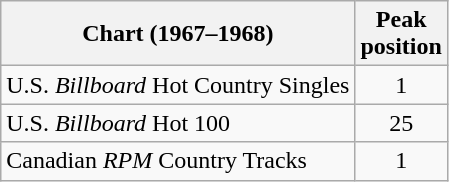<table class="wikitable sortable">
<tr>
<th align="left">Chart (1967–1968)</th>
<th align="center">Peak<br>position</th>
</tr>
<tr>
<td align="left">U.S. <em>Billboard</em> Hot Country Singles</td>
<td align="center">1</td>
</tr>
<tr>
<td align="left">U.S. <em>Billboard</em> Hot 100</td>
<td align="center">25</td>
</tr>
<tr>
<td align="left">Canadian <em>RPM</em> Country Tracks</td>
<td align="center">1</td>
</tr>
</table>
